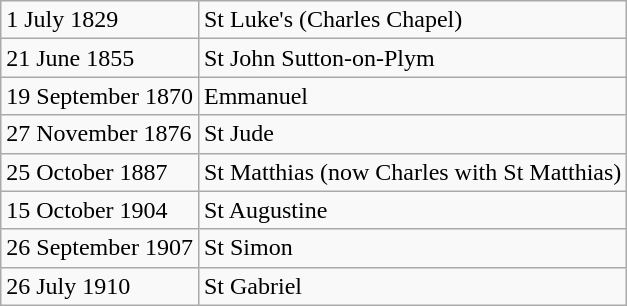<table class="wikitable">
<tr>
<td>1 July 1829</td>
<td>St Luke's (Charles Chapel)</td>
</tr>
<tr>
<td>21 June 1855</td>
<td>St John Sutton-on-Plym</td>
</tr>
<tr>
<td>19 September 1870</td>
<td>Emmanuel</td>
</tr>
<tr>
<td>27 November 1876</td>
<td>St Jude</td>
</tr>
<tr>
<td>25 October 1887</td>
<td>St Matthias (now Charles with St Matthias)</td>
</tr>
<tr>
<td>15 October 1904</td>
<td>St Augustine</td>
</tr>
<tr>
<td>26 September 1907</td>
<td>St Simon</td>
</tr>
<tr>
<td>26 July 1910</td>
<td>St Gabriel</td>
</tr>
</table>
